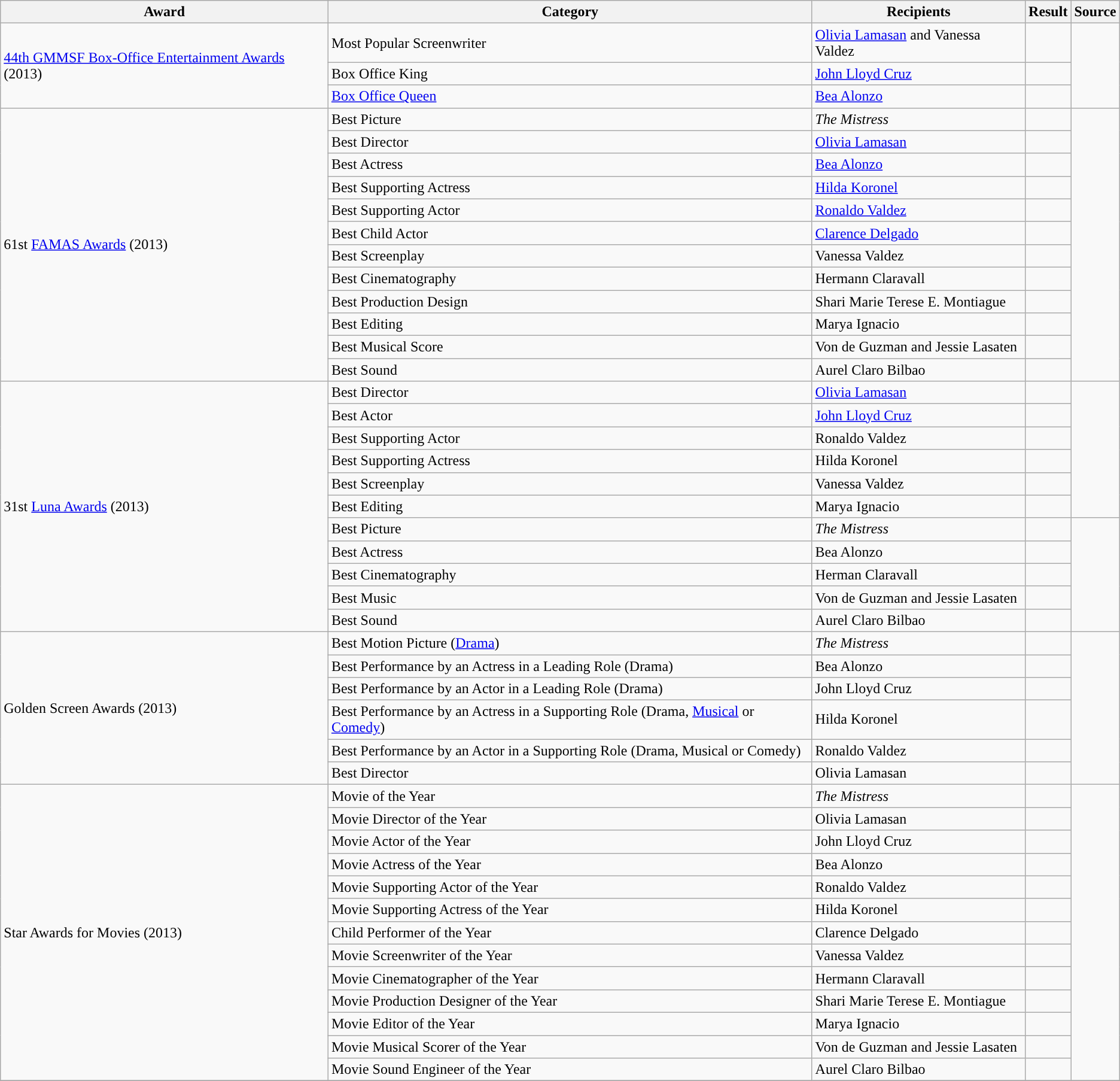<table class="wikitable">
<tr>
<th>Award</th>
<th>Category</th>
<th>Recipients</th>
<th>Result</th>
<th>Source</th>
</tr>
<tr>
<td rowspan=3><a href='#'>44th GMMSF Box-Office Entertainment Awards</a> (2013)</td>
<td>Most Popular Screenwriter</td>
<td><a href='#'>Olivia Lamasan</a> and Vanessa Valdez</td>
<td></td>
<td rowspan=3 style="text-align:center;"></td>
</tr>
<tr>
<td>Box Office King</td>
<td><a href='#'>John Lloyd Cruz</a></td>
<td></td>
</tr>
<tr>
<td><a href='#'>Box Office Queen</a></td>
<td><a href='#'>Bea Alonzo</a></td>
<td></td>
</tr>
<tr>
<td rowspan="12">61st <a href='#'>FAMAS Awards</a> (2013)</td>
<td>Best Picture</td>
<td><em>The Mistress</em></td>
<td></td>
<td rowspan="12" style="text-align:center;"></td>
</tr>
<tr>
<td>Best Director</td>
<td><a href='#'>Olivia Lamasan</a></td>
<td></td>
</tr>
<tr>
<td>Best Actress</td>
<td><a href='#'>Bea Alonzo</a></td>
<td></td>
</tr>
<tr>
<td>Best Supporting Actress</td>
<td><a href='#'>Hilda Koronel</a></td>
<td></td>
</tr>
<tr>
<td>Best Supporting Actor</td>
<td><a href='#'>Ronaldo Valdez</a></td>
<td></td>
</tr>
<tr>
<td>Best Child Actor</td>
<td><a href='#'>Clarence Delgado</a></td>
<td></td>
</tr>
<tr>
<td>Best Screenplay</td>
<td>Vanessa Valdez</td>
<td></td>
</tr>
<tr>
<td>Best Cinematography</td>
<td>Hermann Claravall</td>
<td></td>
</tr>
<tr>
<td>Best Production Design</td>
<td>Shari Marie Terese E. Montiague</td>
<td></td>
</tr>
<tr>
<td>Best Editing</td>
<td>Marya Ignacio</td>
<td></td>
</tr>
<tr>
<td>Best Musical Score</td>
<td>Von de Guzman and Jessie Lasaten</td>
<td></td>
</tr>
<tr>
<td>Best Sound</td>
<td>Aurel Claro Bilbao</td>
<td></td>
</tr>
<tr>
<td rowspan="11">31st <a href='#'>Luna Awards</a> (2013)</td>
<td>Best Director</td>
<td><a href='#'>Olivia Lamasan</a></td>
<td></td>
<td rowspan="6" style="text-align:center;"></td>
</tr>
<tr>
<td>Best Actor</td>
<td><a href='#'>John Lloyd Cruz</a></td>
<td></td>
</tr>
<tr>
<td>Best Supporting Actor</td>
<td>Ronaldo Valdez</td>
<td></td>
</tr>
<tr>
<td>Best Supporting Actress</td>
<td>Hilda Koronel</td>
<td></td>
</tr>
<tr>
<td>Best Screenplay</td>
<td>Vanessa Valdez</td>
<td></td>
</tr>
<tr>
<td>Best Editing</td>
<td>Marya Ignacio</td>
<td></td>
</tr>
<tr>
<td>Best Picture</td>
<td><em>The Mistress</em></td>
<td></td>
<td rowspan="5" style="text-align:center;"></td>
</tr>
<tr>
<td>Best Actress</td>
<td>Bea Alonzo</td>
<td></td>
</tr>
<tr>
<td>Best Cinematography</td>
<td>Herman Claravall</td>
<td></td>
</tr>
<tr>
<td>Best Music</td>
<td>Von de Guzman and Jessie Lasaten</td>
<td></td>
</tr>
<tr>
<td>Best Sound</td>
<td>Aurel Claro Bilbao</td>
<td></td>
</tr>
<tr>
<td rowspan="6">Golden Screen Awards (2013)</td>
<td>Best Motion Picture (<a href='#'>Drama</a>)</td>
<td><em>The Mistress</em></td>
<td></td>
<td rowspan="6" style="text-align:center;"></td>
</tr>
<tr>
<td>Best Performance by an Actress in a Leading Role (Drama)</td>
<td>Bea Alonzo</td>
<td></td>
</tr>
<tr>
<td>Best Performance by an Actor in a Leading Role (Drama)</td>
<td>John Lloyd Cruz</td>
<td></td>
</tr>
<tr>
<td>Best Performance by an Actress in a Supporting Role (Drama, <a href='#'>Musical</a> or <a href='#'>Comedy</a>)</td>
<td>Hilda Koronel</td>
<td></td>
</tr>
<tr>
<td>Best Performance by an Actor in a Supporting Role (Drama, Musical or Comedy)</td>
<td>Ronaldo Valdez</td>
<td></td>
</tr>
<tr>
<td>Best Director</td>
<td>Olivia Lamasan</td>
<td></td>
</tr>
<tr>
<td rowspan="13">Star Awards for Movies (2013)</td>
<td>Movie of the Year</td>
<td><em>The Mistress</em></td>
<td></td>
<td rowspan="13" style="text-align:center;"></td>
</tr>
<tr>
<td>Movie Director of the Year</td>
<td>Olivia Lamasan</td>
<td></td>
</tr>
<tr>
<td>Movie Actor of the Year</td>
<td>John Lloyd Cruz</td>
<td></td>
</tr>
<tr>
<td>Movie Actress of the Year</td>
<td>Bea Alonzo</td>
<td></td>
</tr>
<tr>
<td>Movie Supporting Actor of the Year</td>
<td>Ronaldo Valdez</td>
<td></td>
</tr>
<tr>
<td>Movie Supporting Actress of the Year</td>
<td>Hilda Koronel</td>
<td></td>
</tr>
<tr>
<td>Child Performer of the Year</td>
<td>Clarence Delgado</td>
<td></td>
</tr>
<tr>
<td>Movie Screenwriter of the Year</td>
<td>Vanessa Valdez</td>
<td></td>
</tr>
<tr>
<td>Movie Cinematographer of the Year</td>
<td>Hermann Claravall</td>
<td></td>
</tr>
<tr>
<td>Movie Production Designer of the Year</td>
<td>Shari Marie Terese E. Montiague</td>
<td></td>
</tr>
<tr>
<td>Movie Editor of the Year</td>
<td>Marya Ignacio</td>
<td></td>
</tr>
<tr>
<td>Movie Musical Scorer of the Year</td>
<td>Von de Guzman and Jessie Lasaten</td>
<td></td>
</tr>
<tr>
<td>Movie Sound Engineer of the Year</td>
<td>Aurel Claro Bilbao</td>
<td></td>
</tr>
<tr>
</tr>
</table>
